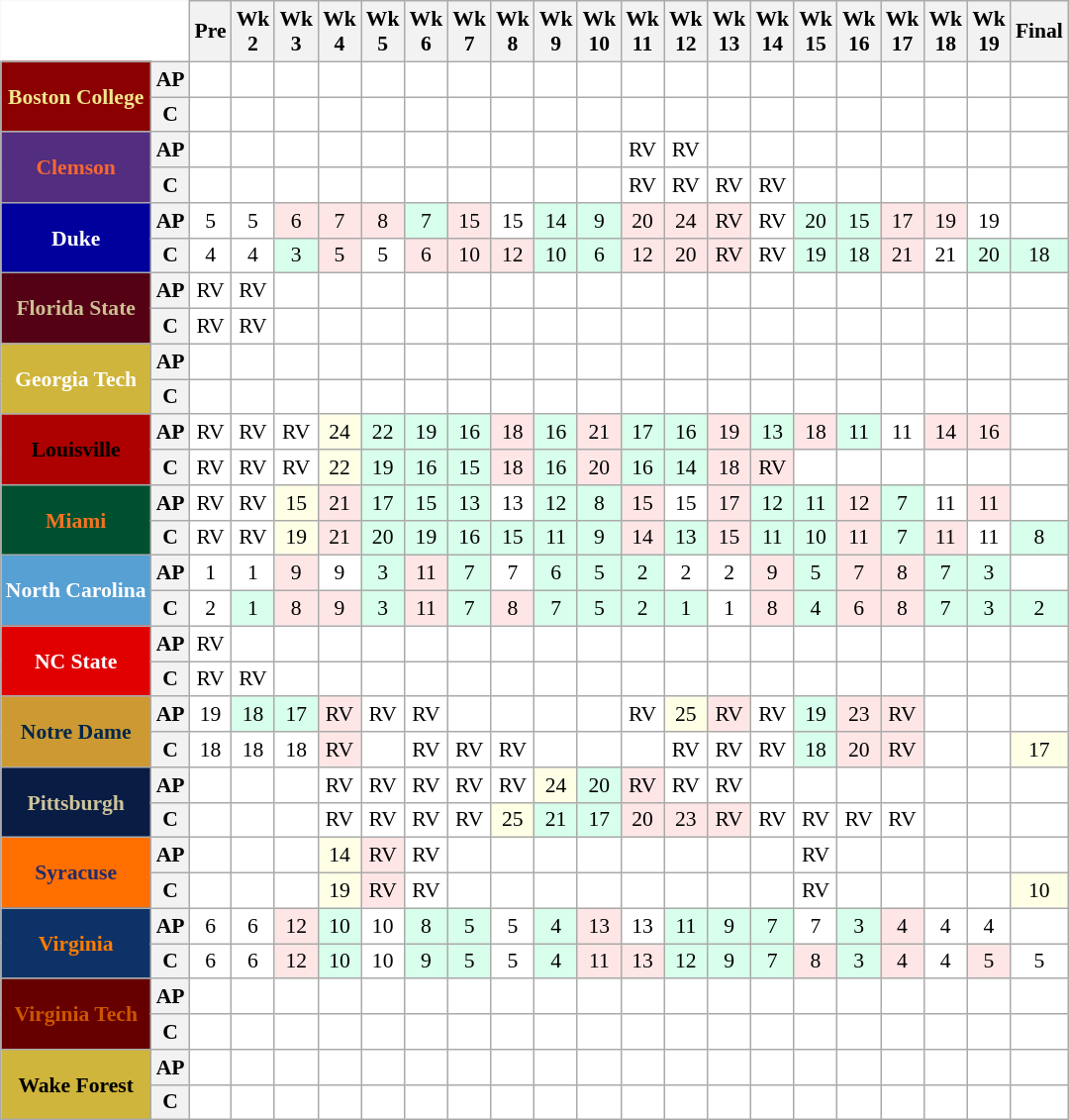<table class="wikitable" style="white-space:nowrap;font-size:90%;">
<tr>
<th colspan=2 style="background:white; border-top-style:hidden; border-left-style:hidden;"> </th>
<th>Pre</th>
<th>Wk<br>2</th>
<th>Wk<br>3</th>
<th>Wk<br>4</th>
<th>Wk<br>5</th>
<th>Wk<br>6</th>
<th>Wk<br>7</th>
<th>Wk<br>8</th>
<th>Wk<br>9</th>
<th>Wk<br>10</th>
<th>Wk<br>11</th>
<th>Wk<br>12</th>
<th>Wk<br>13</th>
<th>Wk<br>14</th>
<th>Wk<br>15</th>
<th>Wk<br>16</th>
<th>Wk<br>17</th>
<th>Wk<br>18</th>
<th>Wk<br>19</th>
<th>Final</th>
</tr>
<tr style="text-align:center;">
<th rowspan=2 style="background:#8B0000; color:#F0E68C;">Boston College</th>
<th>AP</th>
<td style="background:#FFF;"></td>
<td style="background:#FFF;"></td>
<td style="background:#FFF;"></td>
<td style="background:#FFF;"></td>
<td style="background:#FFF;"></td>
<td style="background:#FFF;"></td>
<td style="background:#FFF;"></td>
<td style="background:#FFF;"></td>
<td style="background:#FFF;"></td>
<td style="background:#FFF;"></td>
<td style="background:#FFF;"></td>
<td style="background:#FFF;"></td>
<td style="background:#FFF;"></td>
<td style="background:#FFF;"></td>
<td style="background:#FFF;"></td>
<td style="background:#FFF;"></td>
<td style="background:#FFF;"></td>
<td style="background:#FFF;"></td>
<td style="background:#FFF;"></td>
<td style="background:#FFF;"></td>
</tr>
<tr style="text-align:center;">
<th>C</th>
<td style="background:#FFF;"></td>
<td style="background:#FFF;"></td>
<td style="background:#FFF;"></td>
<td style="background:#FFF;"></td>
<td style="background:#FFF;"></td>
<td style="background:#FFF;"></td>
<td style="background:#FFF;"></td>
<td style="background:#FFF;"></td>
<td style="background:#FFF;"></td>
<td style="background:#FFF;"></td>
<td style="background:#FFF;"></td>
<td style="background:#FFF;"></td>
<td style="background:#FFF;"></td>
<td style="background:#FFF;"></td>
<td style="background:#FFF;"></td>
<td style="background:#FFF;"></td>
<td style="background:#FFF;"></td>
<td style="background:#FFF;"></td>
<td style="background:#FFF;"></td>
<td style="background:#FFF;"></td>
</tr>
<tr style="text-align:center;">
<th rowspan=2 style="background:#522D80; color:#F66733;">Clemson</th>
<th>AP</th>
<td style="background:#FFF;"></td>
<td style="background:#FFF;"></td>
<td style="background:#FFF;"></td>
<td style="background:#FFF;"></td>
<td style="background:#FFF;"></td>
<td style="background:#FFF;"></td>
<td style="background:#FFF;"></td>
<td style="background:#FFF;"></td>
<td style="background:#FFF;"></td>
<td style="background:#FFF;"></td>
<td style="background:#FFF;">RV</td>
<td style="background:#FFF;">RV</td>
<td style="background:#FFF;"></td>
<td style="background:#FFF;"></td>
<td style="background:#FFF;"></td>
<td style="background:#FFF;"></td>
<td style="background:#FFF;"></td>
<td style="background:#FFF;"></td>
<td style="background:#FFF;"></td>
<td style="background:#FFF;"></td>
</tr>
<tr style="text-align:center;">
<th>C</th>
<td style="background:#FFF;"></td>
<td style="background:#FFF;"></td>
<td style="background:#FFF;"></td>
<td style="background:#FFF;"></td>
<td style="background:#FFF;"></td>
<td style="background:#FFF;"></td>
<td style="background:#FFF;"></td>
<td style="background:#FFF;"></td>
<td style="background:#FFF;"></td>
<td style="background:#FFF;"></td>
<td style="background:#FFF;">RV</td>
<td style="background:#FFF;">RV</td>
<td style="background:#FFF;">RV</td>
<td style="background:#FFF;">RV</td>
<td style="background:#FFF;"></td>
<td style="background:#FFF;"></td>
<td style="background:#FFF;"></td>
<td style="background:#FFF;"></td>
<td style="background:#FFF;"></td>
<td style="background:#FFF;"></td>
</tr>
<tr style="text-align:center;">
<th rowspan=2 style="background:#00009C; color:white;">Duke</th>
<th>AP</th>
<td style="background:#FFF;">5</td>
<td style="background:#FFF;">5</td>
<td style="background:#FFE6E6;">6</td>
<td style="background:#FFE6E6;">7</td>
<td style="background:#FFE6E6;">8</td>
<td style="background:#D8FFEB;">7</td>
<td style="background:#FFE6E6;">15</td>
<td style="background:#FFF;">15</td>
<td style="background:#D8FFEB;">14</td>
<td style="background:#D8FFEB;">9</td>
<td style="background:#FFE6E6;">20</td>
<td style="background:#FFE6E6;">24</td>
<td style="background:#FFE6E6;">RV</td>
<td style="background:#FFF;">RV</td>
<td style="background:#D8FFEB;">20</td>
<td style="background:#D8FFEB;">15</td>
<td style="background:#FFE6E6;">17</td>
<td style="background:#FFE6E6;">19</td>
<td style="background:#FFF;">19</td>
<td style="background:#FFF;"></td>
</tr>
<tr style="text-align:center;">
<th>C</th>
<td style="background:#FFF;">4</td>
<td style="background:#FFF;">4</td>
<td style="background:#D8FFEB;">3</td>
<td style="background:#FFE6E6;">5</td>
<td style="background:#FFF;">5</td>
<td style="background:#FFE6E6;">6</td>
<td style="background:#FFE6E6;">10</td>
<td style="background:#FFE6E6;">12</td>
<td style="background:#D8FFEB;">10</td>
<td style="background:#D8FFEB;">6</td>
<td style="background:#FFE6E6;">12</td>
<td style="background:#FFE6E6;">20</td>
<td style="background:#FFE6E6;">RV</td>
<td style="background:#FFF;">RV</td>
<td style="background:#D8FFEB;">19</td>
<td style="background:#D8FFEB;">18</td>
<td style="background:#FFE6E6;">21</td>
<td style="background:#FFF;">21</td>
<td style="background:#D8FFEB;">20</td>
<td style="background:#D8FFEB;">18</td>
</tr>
<tr style="text-align:center;">
<th rowspan=2 style="background:#540115; color:#CDC092;">Florida State</th>
<th>AP</th>
<td style="background:#FFF;">RV</td>
<td style="background:#FFF;">RV</td>
<td style="background:#FFF;"></td>
<td style="background:#FFF;"></td>
<td style="background:#FFF;"></td>
<td style="background:#FFF;"></td>
<td style="background:#FFF;"></td>
<td style="background:#FFF;"></td>
<td style="background:#FFF;"></td>
<td style="background:#FFF;"></td>
<td style="background:#FFF;"></td>
<td style="background:#FFF;"></td>
<td style="background:#FFF;"></td>
<td style="background:#FFF;"></td>
<td style="background:#FFF;"></td>
<td style="background:#FFF;"></td>
<td style="background:#FFF;"></td>
<td style="background:#FFF;"></td>
<td style="background:#FFF;"></td>
<td style="background:#FFF;"></td>
</tr>
<tr style="text-align:center;">
<th>C</th>
<td style="background:#FFF;">RV</td>
<td style="background:#FFF;">RV</td>
<td style="background:#FFF;"></td>
<td style="background:#FFF;"></td>
<td style="background:#FFF;"></td>
<td style="background:#FFF;"></td>
<td style="background:#FFF;"></td>
<td style="background:#FFF;"></td>
<td style="background:#FFF;"></td>
<td style="background:#FFF;"></td>
<td style="background:#FFF;"></td>
<td style="background:#FFF;"></td>
<td style="background:#FFF;"></td>
<td style="background:#FFF;"></td>
<td style="background:#FFF;"></td>
<td style="background:#FFF;"></td>
<td style="background:#FFF;"></td>
<td style="background:#FFF;"></td>
<td style="background:#FFF;"></td>
<td style="background:#FFF;"></td>
</tr>
<tr style="text-align:center;">
<th rowspan=2 style="background:#CFB53B; color:white;">Georgia Tech</th>
<th>AP</th>
<td style="background:#FFF;"></td>
<td style="background:#FFF;"></td>
<td style="background:#FFF;"></td>
<td style="background:#FFF;"></td>
<td style="background:#FFF;"></td>
<td style="background:#FFF;"></td>
<td style="background:#FFF;"></td>
<td style="background:#FFF;"></td>
<td style="background:#FFF;"></td>
<td style="background:#FFF;"></td>
<td style="background:#FFF;"></td>
<td style="background:#FFF;"></td>
<td style="background:#FFF;"></td>
<td style="background:#FFF;"></td>
<td style="background:#FFF;"></td>
<td style="background:#FFF;"></td>
<td style="background:#FFF;"></td>
<td style="background:#FFF;"></td>
<td style="background:#FFF;"></td>
<td style="background:#FFF;"></td>
</tr>
<tr style="text-align:center;">
<th>C</th>
<td style="background:#FFF;"></td>
<td style="background:#FFF;"></td>
<td style="background:#FFF;"></td>
<td style="background:#FFF;"></td>
<td style="background:#FFF;"></td>
<td style="background:#FFF;"></td>
<td style="background:#FFF;"></td>
<td style="background:#FFF;"></td>
<td style="background:#FFF;"></td>
<td style="background:#FFF;"></td>
<td style="background:#FFF;"></td>
<td style="background:#FFF;"></td>
<td style="background:#FFF;"></td>
<td style="background:#FFF;"></td>
<td style="background:#FFF;"></td>
<td style="background:#FFF;"></td>
<td style="background:#FFF;"></td>
<td style="background:#FFF;"></td>
<td style="background:#FFF;"></td>
<td style="background:#FFF;"></td>
</tr>
<tr style="text-align:center;">
<th rowspan=2 style="background:#AD0000; color:#000000;">Louisville</th>
<th>AP</th>
<td style="background:#FFF;">RV</td>
<td style="background:#FFF;">RV</td>
<td style="background:#FFF;">RV</td>
<td style="background:#FFFFE6;">24</td>
<td style="background:#D8FFEB;">22</td>
<td style="background:#D8FFEB;">19</td>
<td style="background:#D8FFEB;">16</td>
<td style="background:#FFE6E6;">18</td>
<td style="background:#D8FFEB;">16</td>
<td style="background:#FFE6E6;">21</td>
<td style="background:#D8FFEB;">17</td>
<td style="background:#D8FFEB;">16</td>
<td style="background:#FFE6E6;">19</td>
<td style="background:#D8FFEB;">13</td>
<td style="background:#FFE6E6;">18</td>
<td style="background:#D8FFEB;">11</td>
<td style="background:#FFF;">11</td>
<td style="background:#FFE6E6;">14</td>
<td style="background:#FFE6E6;">16</td>
<td style="background:#FFF;"></td>
</tr>
<tr style="text-align:center;">
<th>C</th>
<td style="background:#FFF;">RV</td>
<td style="background:#FFF;">RV</td>
<td style="background:#FFF;">RV</td>
<td style="background:#FFFFE6;">22</td>
<td style="background:#D8FFEB;">19</td>
<td style="background:#D8FFEB;">16</td>
<td style="background:#D8FFEB;">15</td>
<td style="background:#FFE6E6;">18</td>
<td style="background:#D8FFEB;">16</td>
<td style="background:#FFE6E6;">20</td>
<td style="background:#D8FFEB;">16</td>
<td style="background:#D8FFEB;">14</td>
<td style="background:#FFE6E6;">18</td>
<td style="background:#FFE6E6;">RV</td>
<td style="background:#FFF;"></td>
<td style="background:#FFF;"></td>
<td style="background:#FFF;"></td>
<td style="background:#FFF;"></td>
<td style="background:#FFF;"></td>
<td style="background:#FFF;"></td>
</tr>
<tr style="text-align:center;">
<th rowspan=2 style="background:#005030; color:#F47321;">Miami</th>
<th>AP</th>
<td style="background:#FFF;">RV</td>
<td style="background:#FFF;">RV</td>
<td style="background:#FFFFE6;">15</td>
<td style="background:#FFE6E6;">21</td>
<td style="background:#D8FFEB;">17</td>
<td style="background:#D8FFEB;">15</td>
<td style="background:#D8FFEB;">13</td>
<td style="background:#FFF;">13</td>
<td style="background:#D8FFEB;">12</td>
<td style="background:#D8FFEB;">8</td>
<td style="background:#FFE6E6;">15</td>
<td style="background:#FFF;">15</td>
<td style="background:#FFE6E6;">17</td>
<td style="background:#D8FFEB;">12</td>
<td style="background:#D8FFEB;">11</td>
<td style="background:#FFE6E6;">12</td>
<td style="background:#D8FFEB;">7</td>
<td style="background:#FFF;">11</td>
<td style="background:#FFE6E6;">11</td>
<td style="background:#FFF;"></td>
</tr>
<tr style="text-align:center;">
<th>C</th>
<td style="background:#FFF;">RV</td>
<td style="background:#FFF;">RV</td>
<td style="background:#FFFFE6;">19</td>
<td style="background:#FFE6E6;">21</td>
<td style="background:#D8FFEB;">20</td>
<td style="background:#D8FFEB;">19</td>
<td style="background:#D8FFEB;">16</td>
<td style="background:#D8FFEB;">15</td>
<td style="background:#D8FFEB;">11</td>
<td style="background:#D8FFEB;">9</td>
<td style="background:#FFE6E6;">14</td>
<td style="background:#D8FFEB;">13</td>
<td style="background:#FFE6E6;">15</td>
<td style="background:#D8FFEB;">11</td>
<td style="background:#D8FFEB;">10</td>
<td style="background:#FFE6E6;">11</td>
<td style="background:#D8FFEB;">7</td>
<td style="background:#FFE6E6;">11</td>
<td style="background:#FFF;">11</td>
<td style="background:#D8FFEB;">8</td>
</tr>
<tr style="text-align:center;">
<th rowspan=2 style="background:#56A0D3; color:white;">North Carolina</th>
<th>AP</th>
<td style="background:#FFF;">1</td>
<td style="background:#FFF;">1</td>
<td style="background:#FFE6E6;">9</td>
<td style="background:#FFF;">9</td>
<td style="background:#D8FFEB;">3</td>
<td style="background:#FFE6E6;">11</td>
<td style="background:#D8FFEB;">7</td>
<td style="background:#FFF;">7</td>
<td style="background:#D8FFEB;">6</td>
<td style="background:#D8FFEB;">5</td>
<td style="background:#D8FFEB;">2</td>
<td style="background:#FFF;">2</td>
<td style="background:#FFF;">2</td>
<td style="background:#FFE6E6;">9</td>
<td style="background:#D8FFEB;">5</td>
<td style="background:#FFE6E6;">7</td>
<td style="background:#FFE6E6;">8</td>
<td style="background:#D8FFEB;">7</td>
<td style="background:#D8FFEB;">3</td>
<td style="background:#FFF;"></td>
</tr>
<tr style="text-align:center;">
<th>C</th>
<td style="background:#FFF;">2</td>
<td style="background:#D8FFEB;">1</td>
<td style="background:#FFE6E6;">8</td>
<td style="background:#FFE6E6;">9</td>
<td style="background:#D8FFEB;">3</td>
<td style="background:#FFE6E6;">11</td>
<td style="background:#D8FFEB;">7</td>
<td style="background:#FFE6E6;">8</td>
<td style="background:#D8FFEB;">7</td>
<td style="background:#D8FFEB;">5</td>
<td style="background:#D8FFEB;">2</td>
<td style="background:#D8FFEB;">1</td>
<td style="background:#FFF;">1</td>
<td style="background:#FFE6E6;">8</td>
<td style="background:#D8FFEB;">4</td>
<td style="background:#FFE6E6;">6</td>
<td style="background:#FFE6E6;">8</td>
<td style="background:#D8FFEB;">7</td>
<td style="background:#D8FFEB;">3</td>
<td style="background:#D8FFEB;">2</td>
</tr>
<tr style="text-align:center;">
<th rowspan=2 style="background:#E00000; color:white;">NC State</th>
<th>AP</th>
<td style="background:#FFF;">RV</td>
<td style="background:#FFF;"></td>
<td style="background:#FFF;"></td>
<td style="background:#FFF;"></td>
<td style="background:#FFF;"></td>
<td style="background:#FFF;"></td>
<td style="background:#FFF;"></td>
<td style="background:#FFF;"></td>
<td style="background:#FFF;"></td>
<td style="background:#FFF;"></td>
<td style="background:#FFF;"></td>
<td style="background:#FFF;"></td>
<td style="background:#FFF;"></td>
<td style="background:#FFF;"></td>
<td style="background:#FFF;"></td>
<td style="background:#FFF;"></td>
<td style="background:#FFF;"></td>
<td style="background:#FFF;"></td>
<td style="background:#FFF;"></td>
<td style="background:#FFF;"></td>
</tr>
<tr style="text-align:center;">
<th>C</th>
<td style="background:#FFF;">RV</td>
<td style="background:#FFF;">RV</td>
<td style="background:#FFF;"></td>
<td style="background:#FFF;"></td>
<td style="background:#FFF;"></td>
<td style="background:#FFF;"></td>
<td style="background:#FFF;"></td>
<td style="background:#FFF;"></td>
<td style="background:#FFF;"></td>
<td style="background:#FFF;"></td>
<td style="background:#FFF;"></td>
<td style="background:#FFF;"></td>
<td style="background:#FFF;"></td>
<td style="background:#FFF;"></td>
<td style="background:#FFF;"></td>
<td style="background:#FFF;"></td>
<td style="background:#FFF;"></td>
<td style="background:#FFF;"></td>
<td style="background:#FFF;"></td>
<td style="background:#FFF;"></td>
</tr>
<tr style="text-align:center;">
<th rowspan=2 style="background:#CC9933; color:#002649;">Notre Dame</th>
<th>AP</th>
<td style="background:#FFF;">19</td>
<td style="background:#D8FFEB;">18</td>
<td style="background:#D8FFEB;">17</td>
<td style="background:#FFE6E6;">RV</td>
<td style="background:#FFF;">RV</td>
<td style="background:#FFF;">RV</td>
<td style="background:#FFF;"></td>
<td style="background:#FFF;"></td>
<td style="background:#FFF;"></td>
<td style="background:#FFF;"></td>
<td style="background:#FFF;">RV</td>
<td style="background:#FFFFE6;">25</td>
<td style="background:#FFE6E6;">RV</td>
<td style="background:#FFF;">RV</td>
<td style="background:#D8FFEB;">19</td>
<td style="background:#FFE6E6;">23</td>
<td style="background:#FFE6E6;">RV</td>
<td style="background:#FFF;"></td>
<td style="background:#FFF;"></td>
<td style="background:#FFF;"></td>
</tr>
<tr style="text-align:center;">
<th>C</th>
<td style="background:#FFF;">18</td>
<td style="background:#FFF;">18</td>
<td style="background:#FFF;">18</td>
<td style="background:#FFE6E6;">RV</td>
<td style="background:#FFF;"></td>
<td style="background:#FFF;">RV</td>
<td style="background:#FFF;">RV</td>
<td style="background:#FFF;">RV</td>
<td style="background:#FFF;"></td>
<td style="background:#FFF;"></td>
<td style="background:#FFF;"></td>
<td style="background:#FFF;">RV</td>
<td style="background:#FFF;">RV</td>
<td style="background:#FFF;">RV</td>
<td style="background:#D8FFEB;">18</td>
<td style="background:#FFE6E6;">20</td>
<td style="background:#FFE6E6;">RV</td>
<td style="background:#FFF;"></td>
<td style="background:#FFF;"></td>
<td style="background:#FFFFE6;">17</td>
</tr>
<tr style="text-align:center;">
<th rowspan=2 style="background:#091C44; color:#CEC499;">Pittsburgh</th>
<th>AP</th>
<td style="background:#FFF;"></td>
<td style="background:#FFF;"></td>
<td style="background:#FFF;"></td>
<td style="background:#FFF;">RV</td>
<td style="background:#FFF;">RV</td>
<td style="background:#FFF;">RV</td>
<td style="background:#FFF;">RV</td>
<td style="background:#FFF;">RV</td>
<td style="background:#FFFFE6;">24</td>
<td style="background:#D8FFEB;">20</td>
<td style="background:#FFE6E6;">RV</td>
<td style="background:#FFF;">RV</td>
<td style="background:#FFF;">RV</td>
<td style="background:#FFF;"></td>
<td style="background:#FFF;"></td>
<td style="background:#FFF;"></td>
<td style="background:#FFF;"></td>
<td style="background:#FFF;"></td>
<td style="background:#FFF;"></td>
<td style="background:#FFF;"></td>
</tr>
<tr style="text-align:center;">
<th>C</th>
<td style="background:#FFF;"></td>
<td style="background:#FFF;"></td>
<td style="background:#FFF;"></td>
<td style="background:#FFF;">RV</td>
<td style="background:#FFF;">RV</td>
<td style="background:#FFF;">RV</td>
<td style="background:#FFF;">RV</td>
<td style="background:#FFFFE6;">25</td>
<td style="background:#D8FFEB;">21</td>
<td style="background:#D8FFEB;">17</td>
<td style="background:#FFE6E6;">20</td>
<td style="background:#FFE6E6;">23</td>
<td style="background:#FFE6E6;">RV</td>
<td style="background:#FFF;">RV</td>
<td style="background:#FFF;">RV</td>
<td style="background:#FFF;">RV</td>
<td style="background:#FFF;">RV</td>
<td style="background:#FFF;"></td>
<td style="background:#FFF;"></td>
<td style="background:#FFF;"></td>
</tr>
<tr style="text-align:center;">
<th rowspan=2 style="background:#FF6F00; color:#212B6D;">Syracuse</th>
<th>AP</th>
<td style="background:#FFF;"></td>
<td style="background:#FFF;"></td>
<td style="background:#FFF;"></td>
<td style="background:#FFFFE6;">14</td>
<td style="background:#FFE6E6;">RV</td>
<td style="background:#FFF;">RV</td>
<td style="background:#FFF;"></td>
<td style="background:#FFF;"></td>
<td style="background:#FFF;"></td>
<td style="background:#FFF;"></td>
<td style="background:#FFF;"></td>
<td style="background:#FFF;"></td>
<td style="background:#FFF;"></td>
<td style="background:#FFF;"></td>
<td style="background:#FFF;">RV</td>
<td style="background:#FFF;"></td>
<td style="background:#FFF;"></td>
<td style="background:#FFF;"></td>
<td style="background:#FFF;"></td>
<td style="background:#FFF;"></td>
</tr>
<tr style="text-align:center;">
<th>C</th>
<td style="background:#FFF;"></td>
<td style="background:#FFF;"></td>
<td style="background:#FFF;"></td>
<td style="background:#FFFFE6;">19</td>
<td style="background:#FFE6E6;">RV</td>
<td style="background:#FFF;">RV</td>
<td style="background:#FFF;"></td>
<td style="background:#FFF;"></td>
<td style="background:#FFF;"></td>
<td style="background:#FFF;"></td>
<td style="background:#FFF;"></td>
<td style="background:#FFF;"></td>
<td style="background:#FFF;"></td>
<td style="background:#FFF;"></td>
<td style="background:#FFF;">RV</td>
<td style="background:#FFF;"></td>
<td style="background:#FFF;"></td>
<td style="background:#FFF;"></td>
<td style="background:#FFF;"></td>
<td style="background:#FFFFE6;">10</td>
</tr>
<tr style="text-align:center;">
<th rowspan=2 style="background:#0D3268; color:#FF7C00;">Virginia</th>
<th>AP</th>
<td style="background:#FFF;">6</td>
<td style="background:#FFF;">6</td>
<td style="background:#FFE6E6;">12</td>
<td style="background:#D8FFEB;">10</td>
<td style="background:#FFF;">10</td>
<td style="background:#D8FFEB;">8</td>
<td style="background:#D8FFEB;">5</td>
<td style="background:#FFF;">5</td>
<td style="background:#D8FFEB;">4</td>
<td style="background:#FFE6E6;">13</td>
<td style="background:#FFF;">13</td>
<td style="background:#D8FFEB;">11</td>
<td style="background:#D8FFEB;">9</td>
<td style="background:#D8FFEB;">7</td>
<td style="background:#FFF;">7</td>
<td style="background:#D8FFEB;">3</td>
<td style="background:#FFE6E6;">4</td>
<td style="background:#FFF;">4</td>
<td style="background:#FFF;">4</td>
<td style="background:#FFF;"></td>
</tr>
<tr style="text-align:center;">
<th>C</th>
<td style="background:#FFF;">6</td>
<td style="background:#FFF;">6</td>
<td style="background:#FFE6E6;">12</td>
<td style="background:#D8FFEB;">10</td>
<td style="background:#FFF;">10</td>
<td style="background:#D8FFEB;">9</td>
<td style="background:#D8FFEB;">5</td>
<td style="background:#FFF;">5</td>
<td style="background:#D8FFEB;">4</td>
<td style="background:#FFE6E6;">11</td>
<td style="background:#FFE6E6;">13</td>
<td style="background:#D8FFEB;">12</td>
<td style="background:#D8FFEB;">9</td>
<td style="background:#D8FFEB;">7</td>
<td style="background:#FFE6E6;">8</td>
<td style="background:#D8FFEB;">3</td>
<td style="background:#FFE6E6;">4</td>
<td style="background:#FFF;">4</td>
<td style="background:#FFE6E6;">5</td>
<td style="background:#FFF;">5</td>
</tr>
<tr style="text-align:center;">
<th rowspan=2 style="background:#660000; color:#CC5500;">Virginia Tech</th>
<th>AP</th>
<td style="background:#FFF;"></td>
<td style="background:#FFF;"></td>
<td style="background:#FFF;"></td>
<td style="background:#FFF;"></td>
<td style="background:#FFF;"></td>
<td style="background:#FFF;"></td>
<td style="background:#FFF;"></td>
<td style="background:#FFF;"></td>
<td style="background:#FFF;"></td>
<td style="background:#FFF;"></td>
<td style="background:#FFF;"></td>
<td style="background:#FFF;"></td>
<td style="background:#FFF;"></td>
<td style="background:#FFF;"></td>
<td style="background:#FFF;"></td>
<td style="background:#FFF;"></td>
<td style="background:#FFF;"></td>
<td style="background:#FFF;"></td>
<td style="background:#FFF;"></td>
<td style="background:#FFF;"></td>
</tr>
<tr style="text-align:center;">
<th>C</th>
<td style="background:#FFF;"></td>
<td style="background:#FFF;"></td>
<td style="background:#FFF;"></td>
<td style="background:#FFF;"></td>
<td style="background:#FFF;"></td>
<td style="background:#FFF;"></td>
<td style="background:#FFF;"></td>
<td style="background:#FFF;"></td>
<td style="background:#FFF;"></td>
<td style="background:#FFF;"></td>
<td style="background:#FFF;"></td>
<td style="background:#FFF;"></td>
<td style="background:#FFF;"></td>
<td style="background:#FFF;"></td>
<td style="background:#FFF;"></td>
<td style="background:#FFF;"></td>
<td style="background:#FFF;"></td>
<td style="background:#FFF;"></td>
<td style="background:#FFF;"></td>
<td style="background:#FFF;"></td>
</tr>
<tr style="text-align:center;">
<th rowspan=2 style="background:#CFB53B; color:black;">Wake Forest</th>
<th>AP</th>
<td style="background:#FFF;"></td>
<td style="background:#FFF;"></td>
<td style="background:#FFF;"></td>
<td style="background:#FFF;"></td>
<td style="background:#FFF;"></td>
<td style="background:#FFF;"></td>
<td style="background:#FFF;"></td>
<td style="background:#FFF;"></td>
<td style="background:#FFF;"></td>
<td style="background:#FFF;"></td>
<td style="background:#FFF;"></td>
<td style="background:#FFF;"></td>
<td style="background:#FFF;"></td>
<td style="background:#FFF;"></td>
<td style="background:#FFF;"></td>
<td style="background:#FFF;"></td>
<td style="background:#FFF;"></td>
<td style="background:#FFF;"></td>
<td style="background:#FFF;"></td>
<td style="background:#FFF;"></td>
</tr>
<tr style="text-align:center;">
<th>C</th>
<td style="background:#FFF;"></td>
<td style="background:#FFF;"></td>
<td style="background:#FFF;"></td>
<td style="background:#FFF;"></td>
<td style="background:#FFF;"></td>
<td style="background:#FFF;"></td>
<td style="background:#FFF;"></td>
<td style="background:#FFF;"></td>
<td style="background:#FFF;"></td>
<td style="background:#FFF;"></td>
<td style="background:#FFF;"></td>
<td style="background:#FFF;"></td>
<td style="background:#FFF;"></td>
<td style="background:#FFF;"></td>
<td style="background:#FFF;"></td>
<td style="background:#FFF;"></td>
<td style="background:#FFF;"></td>
<td style="background:#FFF;"></td>
<td style="background:#FFF;"></td>
<td style="background:#FFF;"></td>
</tr>
</table>
